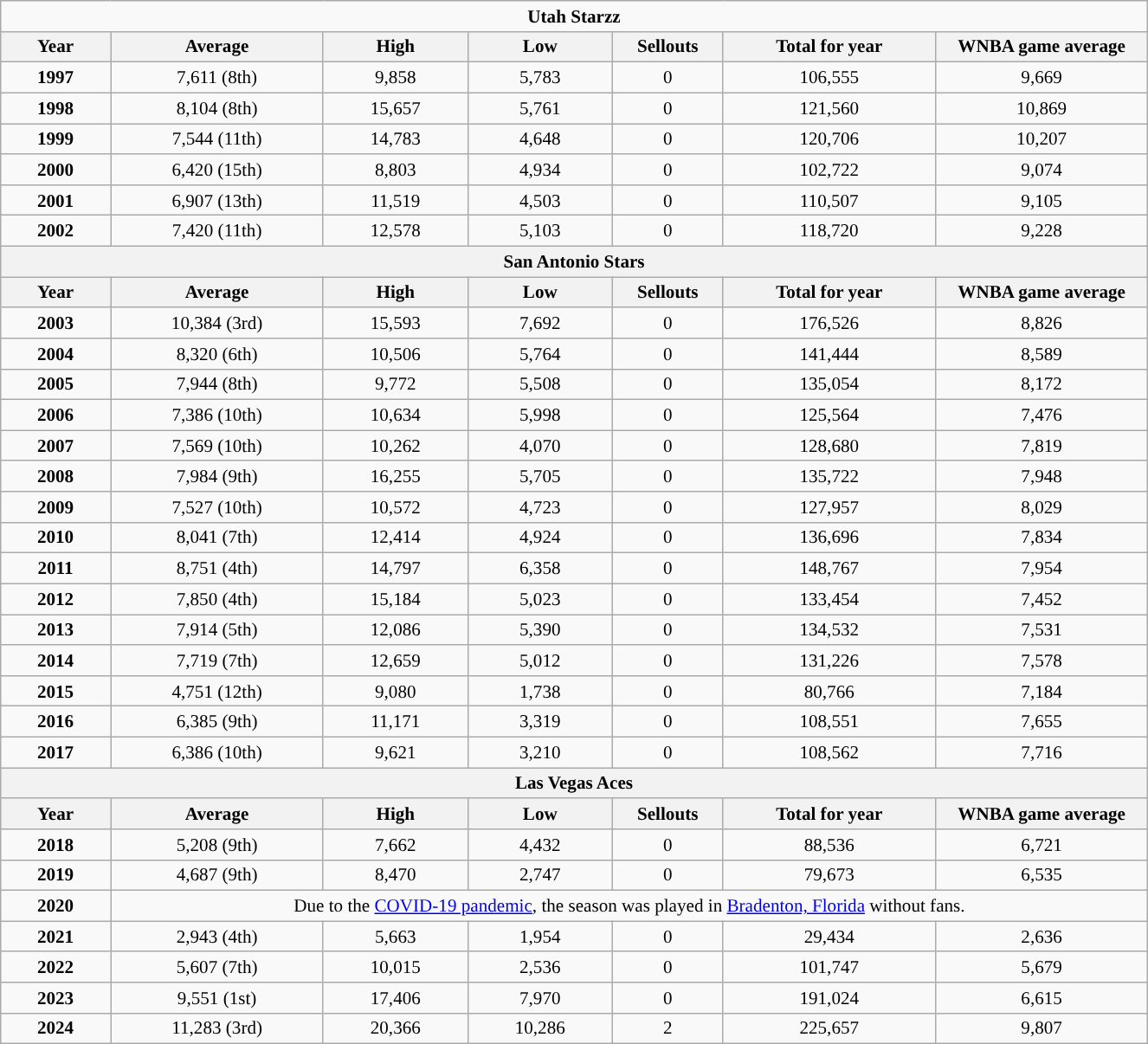<table class="wikitable" style="clear:both; min-width:70%; font-size:88%; margin:1.5em auto; text-align:center;">
<tr>
<td colspan=8><strong>Utah Starzz</strong></td>
</tr>
<tr>
<th width=75>Year</th>
<th width=150>Average</th>
<th width=100>High</th>
<th width=100>Low</th>
<th width=75>Sellouts</th>
<th width=150>Total for year</th>
<th width=150>WNBA game average</th>
</tr>
<tr>
<td><strong>1997</strong></td>
<td>7,611 (8th)</td>
<td>9,858</td>
<td>5,783</td>
<td>0</td>
<td>106,555</td>
<td>9,669</td>
</tr>
<tr>
<td><strong>1998</strong></td>
<td>8,104 (8th)</td>
<td>15,657</td>
<td>5,761</td>
<td>0</td>
<td>121,560</td>
<td>10,869</td>
</tr>
<tr>
<td><strong>1999</strong></td>
<td>7,544 (11th)</td>
<td>14,783</td>
<td>4,648</td>
<td>0</td>
<td>120,706</td>
<td>10,207</td>
</tr>
<tr>
<td><strong>2000</strong></td>
<td>6,420 (15th)</td>
<td>8,803</td>
<td>4,934</td>
<td>0</td>
<td>102,722</td>
<td>9,074</td>
</tr>
<tr>
<td><strong>2001</strong></td>
<td>6,907 (13th)</td>
<td>11,519</td>
<td>4,503</td>
<td>0</td>
<td>110,507</td>
<td>9,105</td>
</tr>
<tr>
<td><strong>2002</strong></td>
<td>7,420 (11th)</td>
<td>12,578</td>
<td>5,103</td>
<td>0</td>
<td>118,720</td>
<td>9,228</td>
</tr>
<tr>
<th colspan=8>San Antonio Stars</th>
</tr>
<tr>
<th width=75>Year</th>
<th width=150>Average</th>
<th width=100>High</th>
<th width=100>Low</th>
<th width=75>Sellouts</th>
<th width=150>Total for year</th>
<th width=150>WNBA game average</th>
</tr>
<tr>
<td><strong>2003</strong></td>
<td>10,384 (3rd)</td>
<td>15,593</td>
<td>7,692</td>
<td>0</td>
<td>176,526</td>
<td>8,826</td>
</tr>
<tr>
<td><strong>2004</strong></td>
<td>8,320 (6th)</td>
<td>10,506</td>
<td>5,764</td>
<td>0</td>
<td>141,444</td>
<td>8,589</td>
</tr>
<tr>
<td><strong>2005</strong></td>
<td>7,944 (8th)</td>
<td>9,772</td>
<td>5,508</td>
<td>0</td>
<td>135,054</td>
<td>8,172</td>
</tr>
<tr>
<td><strong>2006</strong></td>
<td>7,386 (10th)</td>
<td>10,634</td>
<td>5,998</td>
<td>0</td>
<td>125,564</td>
<td>7,476</td>
</tr>
<tr>
<td><strong>2007</strong></td>
<td>7,569 (10th)</td>
<td>10,262</td>
<td>4,070</td>
<td>0</td>
<td>128,680</td>
<td>7,819</td>
</tr>
<tr>
<td><strong>2008</strong></td>
<td>7,984 (9th)</td>
<td>16,255</td>
<td>5,705</td>
<td>0</td>
<td>135,722</td>
<td>7,948</td>
</tr>
<tr>
<td><strong>2009</strong></td>
<td>7,527 (10th)</td>
<td>10,572</td>
<td>4,723</td>
<td>0</td>
<td>127,957</td>
<td>8,029</td>
</tr>
<tr>
<td><strong>2010</strong></td>
<td>8,041 (7th)</td>
<td>12,414</td>
<td>4,924</td>
<td>0</td>
<td>136,696</td>
<td>7,834</td>
</tr>
<tr>
<td><strong>2011</strong></td>
<td>8,751 (4th)</td>
<td>14,797</td>
<td>6,358</td>
<td>0</td>
<td>148,767</td>
<td>7,954</td>
</tr>
<tr>
<td><strong>2012</strong></td>
<td>7,850 (4th)</td>
<td>15,184</td>
<td>5,023</td>
<td>0</td>
<td>133,454</td>
<td>7,452</td>
</tr>
<tr>
<td><strong>2013</strong></td>
<td>7,914 (5th)</td>
<td>12,086</td>
<td>5,390</td>
<td>0</td>
<td>134,532</td>
<td>7,531</td>
</tr>
<tr>
<td><strong>2014</strong></td>
<td>7,719 (7th)</td>
<td>12,659</td>
<td>5,012</td>
<td>0</td>
<td>131,226</td>
<td>7,578</td>
</tr>
<tr>
<td><strong>2015</strong></td>
<td>4,751 (12th)</td>
<td>9,080</td>
<td>1,738</td>
<td>0</td>
<td>80,766</td>
<td>7,184</td>
</tr>
<tr>
<td><strong>2016</strong></td>
<td>6,385 (9th)</td>
<td>11,171</td>
<td>3,319</td>
<td>0</td>
<td>108,551</td>
<td>7,655</td>
</tr>
<tr>
<td><strong>2017</strong></td>
<td>6,386 (10th)</td>
<td>9,621</td>
<td>3,210</td>
<td>0</td>
<td>108,562</td>
<td>7,716</td>
</tr>
<tr>
<th colspan=8>Las Vegas Aces</th>
</tr>
<tr>
<th width=75>Year</th>
<th width=150>Average</th>
<th width=100>High</th>
<th width=100>Low</th>
<th width=75>Sellouts</th>
<th width=150>Total for year</th>
<th width=150>WNBA game average</th>
</tr>
<tr>
<td><strong>2018</strong></td>
<td>5,208 (9th)</td>
<td>7,662</td>
<td>4,432</td>
<td>0</td>
<td>88,536</td>
<td>6,721</td>
</tr>
<tr>
<td><strong>2019</strong></td>
<td>4,687 (9th)</td>
<td>8,470</td>
<td>2,747</td>
<td>0</td>
<td>79,673</td>
<td>6,535</td>
</tr>
<tr align="center">
<td><strong>2020</strong></td>
<td colspan=6>Due to the <a href='#'>COVID-19 pandemic</a>, the season was played in <a href='#'>Bradenton, Florida</a> without fans.</td>
</tr>
<tr>
<td><strong>2021</strong></td>
<td>2,943 (4th)</td>
<td>5,663</td>
<td>1,954</td>
<td>0</td>
<td>29,434</td>
<td>2,636</td>
</tr>
<tr>
<td><strong>2022</strong></td>
<td>5,607 (7th)</td>
<td>10,015</td>
<td>2,536</td>
<td>0</td>
<td>101,747</td>
<td>5,679</td>
</tr>
<tr>
<td><strong>2023</strong></td>
<td>9,551 (1st)</td>
<td>17,406</td>
<td>7,970</td>
<td>0</td>
<td>191,024</td>
<td>6,615</td>
</tr>
<tr>
<td><strong>2024</strong></td>
<td>11,283 (3rd)</td>
<td>20,366</td>
<td>10,286</td>
<td>2</td>
<td>225,657</td>
<td>9,807</td>
</tr>
</table>
